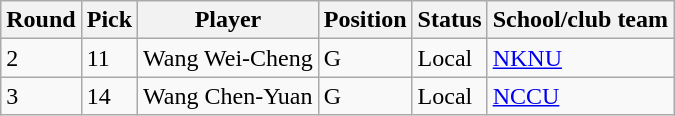<table class="wikitable">
<tr>
<th>Round</th>
<th>Pick</th>
<th>Player</th>
<th>Position</th>
<th>Status</th>
<th>School/club team</th>
</tr>
<tr>
<td>2</td>
<td>11</td>
<td>Wang Wei-Cheng</td>
<td>G</td>
<td>Local</td>
<td><a href='#'>NKNU</a></td>
</tr>
<tr>
<td>3</td>
<td>14</td>
<td>Wang Chen-Yuan</td>
<td>G</td>
<td>Local</td>
<td><a href='#'>NCCU</a></td>
</tr>
</table>
